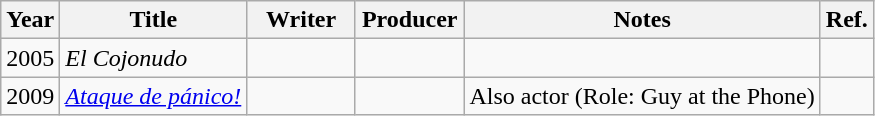<table class="wikitable">
<tr>
<th>Year</th>
<th>Title</th>
<th width="65">Writer</th>
<th width="65">Producer</th>
<th>Notes</th>
<th>Ref.</th>
</tr>
<tr>
<td>2005</td>
<td><em>El Cojonudo</em></td>
<td></td>
<td></td>
<td></td>
<td></td>
</tr>
<tr>
<td>2009</td>
<td><em><a href='#'>Ataque de pánico!</a></em></td>
<td></td>
<td></td>
<td>Also actor (Role: Guy at the Phone)</td>
<td></td>
</tr>
</table>
